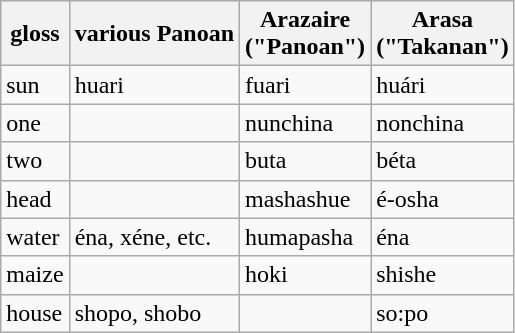<table class="wikitable">
<tr>
<th>gloss</th>
<th>various Panoan</th>
<th>Arazaire<br>("Panoan")</th>
<th>Arasa<br>("Takanan")</th>
</tr>
<tr>
<td>sun</td>
<td>huari</td>
<td>fuari</td>
<td>huári</td>
</tr>
<tr>
<td>one</td>
<td></td>
<td>nunchina</td>
<td>nonchina</td>
</tr>
<tr>
<td>two</td>
<td></td>
<td>buta</td>
<td>béta</td>
</tr>
<tr>
<td>head</td>
<td></td>
<td>mashashue</td>
<td>é-osha</td>
</tr>
<tr>
<td>water</td>
<td>éna, xéne, etc.</td>
<td>humapasha</td>
<td>éna</td>
</tr>
<tr>
<td>maize</td>
<td></td>
<td>hoki</td>
<td>shishe</td>
</tr>
<tr>
<td>house</td>
<td>shopo, shobo</td>
<td></td>
<td>so:po</td>
</tr>
</table>
